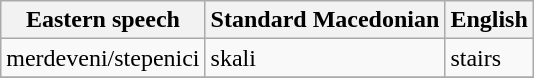<table class="wikitable" border="1">
<tr>
<th>Eastern speech</th>
<th>Standard Macedonian</th>
<th>English</th>
</tr>
<tr>
<td>merdeveni/stepenici</td>
<td>skali</td>
<td>stairs</td>
</tr>
<tr>
</tr>
</table>
